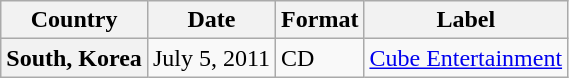<table class="wikitable plainrowheaders">
<tr>
<th scope="col">Country</th>
<th>Date</th>
<th>Format</th>
<th>Label</th>
</tr>
<tr>
<th scope="row" rowspan="1">South, Korea</th>
<td>July 5, 2011</td>
<td>CD</td>
<td><a href='#'>Cube Entertainment</a></td>
</tr>
</table>
